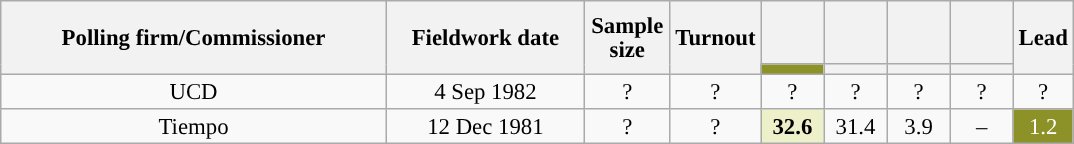<table class="wikitable collapsible collapsed" style="text-align:center; font-size:95%; line-height:16px;">
<tr style="height:42px;">
<th style="width:250px;" rowspan="2">Polling firm/Commissioner</th>
<th style="width:125px;" rowspan="2">Fieldwork date</th>
<th style="width:50px;" rowspan="2">Sample size</th>
<th style="width:45px;" rowspan="2">Turnout</th>
<th style="width:35px;"> </th>
<th style="width:35px;"></th>
<th style="width:35px;"></th>
<th style="width:35px;"></th>
<th style="width:30px;" rowspan="2">Lead</th>
</tr>
<tr>
<th style="color:inherit;background:#8C9228;"></th>
<th style="color:inherit;background:"></th>
<th style="color:inherit;background:"></th>
<th style="color:inherit;background:"></th>
</tr>
<tr>
<td>UCD</td>
<td>4 Sep 1982</td>
<td>?</td>
<td>?</td>
<td>?<br></td>
<td>?<br></td>
<td>?<br></td>
<td>?<br></td>
<td style="background:">?</td>
</tr>
<tr>
<td>Tiempo</td>
<td>12 Dec 1981</td>
<td>?</td>
<td>?</td>
<td style="background:#EEF0CA"><strong>32.6</strong><br></td>
<td>31.4<br></td>
<td>3.9<br></td>
<td>–</td>
<td style="background:#8C9228; color:white;">1.2</td>
</tr>
</table>
